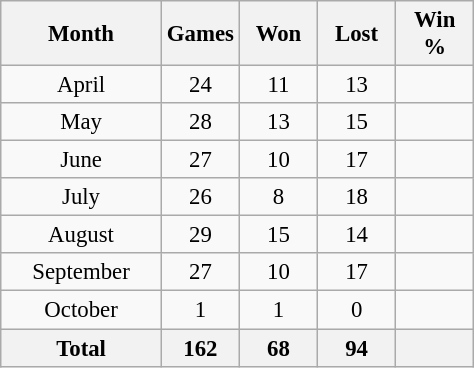<table class="wikitable" style="font-size: 95%; text-align: center;">
<tr>
<th style="width:100px;">Month</th>
<th style="width:45px;">Games</th>
<th style="width:45px;">Won</th>
<th style="width:45px;">Lost</th>
<th style="width:45px;">Win %</th>
</tr>
<tr>
<td>April</td>
<td>24</td>
<td>11</td>
<td>13</td>
<td></td>
</tr>
<tr>
<td>May</td>
<td>28</td>
<td>13</td>
<td>15</td>
<td></td>
</tr>
<tr>
<td>June</td>
<td>27</td>
<td>10</td>
<td>17</td>
<td></td>
</tr>
<tr>
<td>July</td>
<td>26</td>
<td>8</td>
<td>18</td>
<td></td>
</tr>
<tr>
<td>August</td>
<td>29</td>
<td>15</td>
<td>14</td>
<td></td>
</tr>
<tr>
<td>September</td>
<td>27</td>
<td>10</td>
<td>17</td>
<td></td>
</tr>
<tr>
<td>October</td>
<td>1</td>
<td>1</td>
<td>0</td>
<td></td>
</tr>
<tr>
<th>Total</th>
<th>162</th>
<th>68</th>
<th>94</th>
<th></th>
</tr>
</table>
